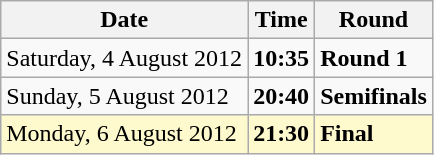<table class="wikitable">
<tr>
<th>Date</th>
<th>Time</th>
<th>Round</th>
</tr>
<tr>
<td>Saturday, 4 August 2012</td>
<td><strong>10:35</strong></td>
<td><strong>Round 1</strong></td>
</tr>
<tr>
<td>Sunday, 5 August 2012</td>
<td><strong>20:40</strong></td>
<td><strong>Semifinals</strong></td>
</tr>
<tr style=background:lemonchiffon>
<td>Monday, 6 August 2012</td>
<td><strong>21:30</strong></td>
<td><strong>Final</strong></td>
</tr>
</table>
